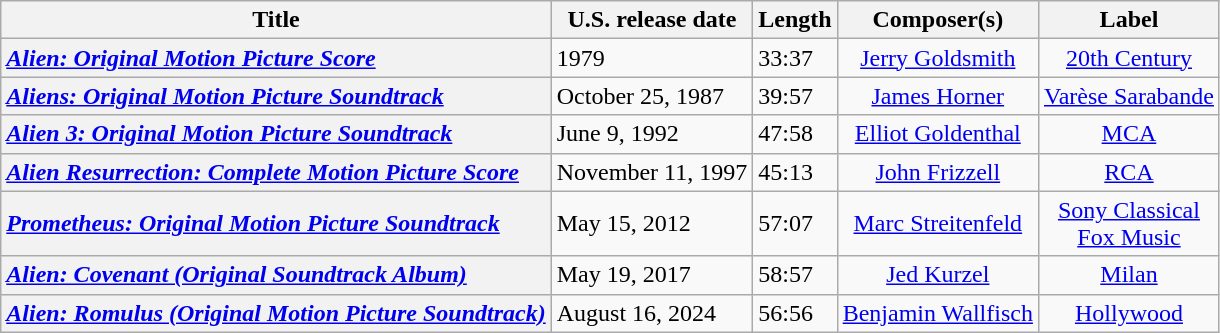<table class="wikitable plainrowheaders" style="text-align:center;">
<tr>
<th scope="col">Title</th>
<th scope="col">U.S. release date</th>
<th scope="col">Length</th>
<th scope="col">Composer(s)</th>
<th scope="col">Label</th>
</tr>
<tr>
<th scope="row" style="text-align:left"><em><a href='#'>Alien: Original Motion Picture Score</a></em></th>
<td style="text-align:left">1979</td>
<td style="text-align:left">33:37</td>
<td><a href='#'>Jerry Goldsmith</a></td>
<td><a href='#'>20th Century</a></td>
</tr>
<tr>
<th scope="row" style="text-align:left"><em><a href='#'>Aliens: Original Motion Picture Soundtrack</a></em></th>
<td style="text-align:left">October 25, 1987</td>
<td style="text-align:left">39:57</td>
<td><a href='#'>James Horner</a></td>
<td><a href='#'>Varèse Sarabande</a></td>
</tr>
<tr>
<th scope="row" style="text-align:left"><em><a href='#'>Alien 3: Original Motion Picture Soundtrack</a></em></th>
<td style="text-align:left">June 9, 1992</td>
<td style="text-align:left">47:58</td>
<td><a href='#'>Elliot Goldenthal</a></td>
<td><a href='#'>MCA</a></td>
</tr>
<tr>
<th scope="row" style="text-align:left"><em><a href='#'>Alien Resurrection: Complete Motion Picture Score</a></em></th>
<td style="text-align:left">November 11, 1997</td>
<td style="text-align:left">45:13</td>
<td><a href='#'>John Frizzell</a></td>
<td><a href='#'>RCA</a></td>
</tr>
<tr>
<th scope="row" style="text-align:left"><em><a href='#'>Prometheus: Original Motion Picture Soundtrack</a></em></th>
<td style="text-align:left">May 15, 2012</td>
<td style="text-align:left">57:07</td>
<td><a href='#'>Marc Streitenfeld</a></td>
<td><a href='#'>Sony Classical</a><br><a href='#'>Fox Music</a></td>
</tr>
<tr>
<th scope="row" style="text-align:left"><em><a href='#'>Alien: Covenant (Original Soundtrack Album)</a></em></th>
<td style="text-align:left">May 19, 2017</td>
<td style="text-align:left">58:57</td>
<td><a href='#'>Jed Kurzel</a></td>
<td><a href='#'>Milan</a></td>
</tr>
<tr>
<th scope="row" style="text-align:left"><a href='#'><em>Alien: Romulus (Original Motion Picture Soundtrack)</em></a></th>
<td style="text-align:left">August 16, 2024</td>
<td style="text-align:left">56:56</td>
<td><a href='#'>Benjamin Wallfisch</a></td>
<td><a href='#'>Hollywood</a></td>
</tr>
</table>
